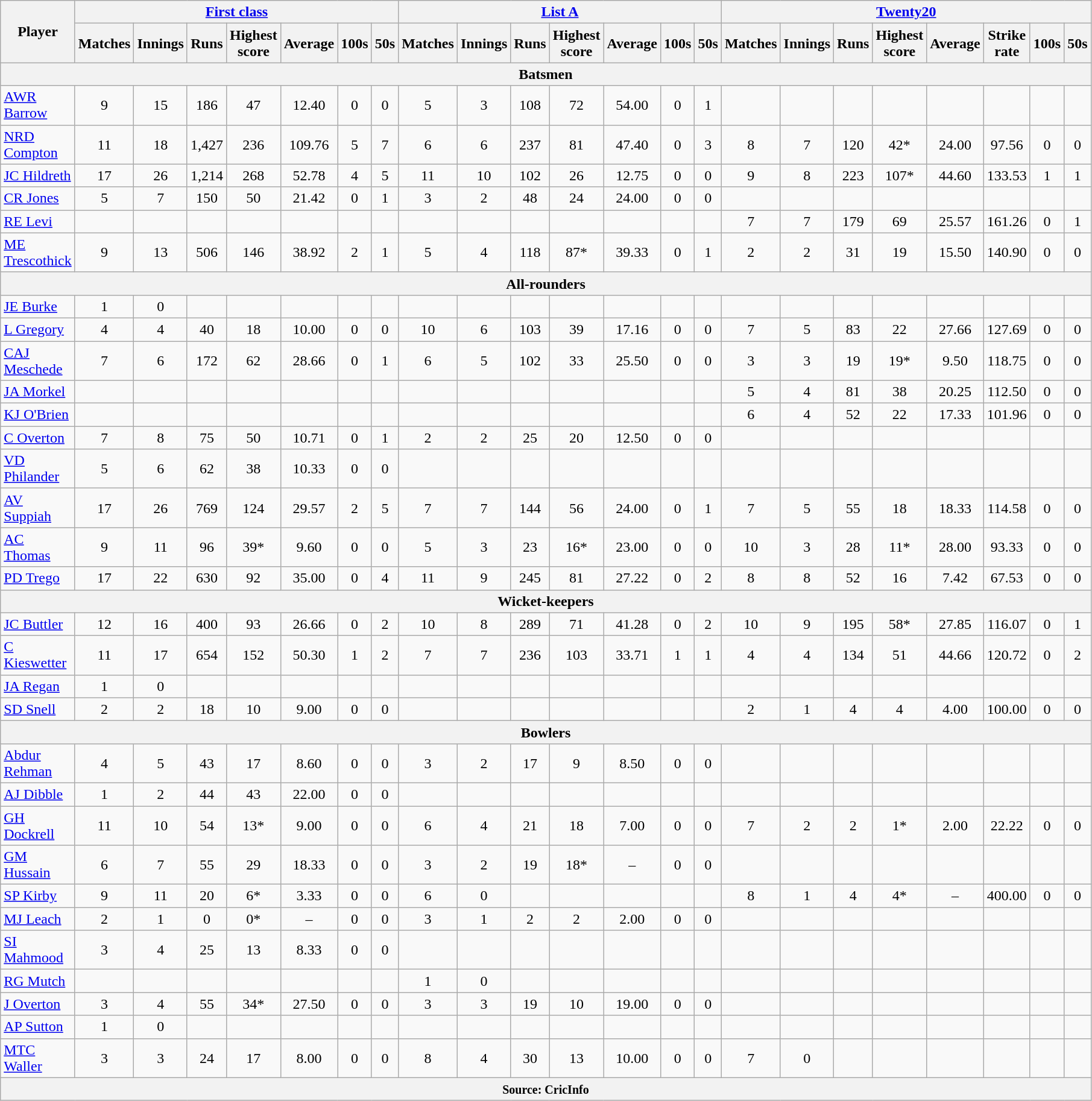<table class="wikitable" style="text-align:center; width:82%;">
<tr>
<th rowspan=2>Player</th>
<th colspan=7><a href='#'>First class</a></th>
<th colspan=7><a href='#'>List A</a></th>
<th colspan=8><a href='#'>Twenty20</a></th>
</tr>
<tr>
<th>Matches</th>
<th>Innings</th>
<th>Runs</th>
<th>Highest score</th>
<th>Average</th>
<th>100s</th>
<th>50s</th>
<th>Matches</th>
<th>Innings</th>
<th>Runs</th>
<th>Highest score</th>
<th>Average</th>
<th>100s</th>
<th>50s</th>
<th>Matches</th>
<th>Innings</th>
<th>Runs</th>
<th>Highest score</th>
<th>Average</th>
<th>Strike rate</th>
<th>100s</th>
<th>50s</th>
</tr>
<tr>
<th colspan="23">Batsmen</th>
</tr>
<tr>
<td align=left><a href='#'>AWR Barrow</a></td>
<td>9</td>
<td>15</td>
<td>186</td>
<td>47</td>
<td>12.40</td>
<td>0</td>
<td>0</td>
<td>5</td>
<td>3</td>
<td>108</td>
<td>72</td>
<td>54.00</td>
<td>0</td>
<td>1</td>
<td></td>
<td></td>
<td></td>
<td></td>
<td></td>
<td></td>
<td></td>
<td></td>
</tr>
<tr>
<td align=left><a href='#'>NRD Compton</a></td>
<td>11</td>
<td>18</td>
<td>1,427</td>
<td>236</td>
<td>109.76</td>
<td>5</td>
<td>7</td>
<td>6</td>
<td>6</td>
<td>237</td>
<td>81</td>
<td>47.40</td>
<td>0</td>
<td>3</td>
<td>8</td>
<td>7</td>
<td>120</td>
<td>42*</td>
<td>24.00</td>
<td>97.56</td>
<td>0</td>
<td>0</td>
</tr>
<tr>
<td align=left><a href='#'>JC Hildreth</a></td>
<td>17</td>
<td>26</td>
<td>1,214</td>
<td>268</td>
<td>52.78</td>
<td>4</td>
<td>5</td>
<td>11</td>
<td>10</td>
<td>102</td>
<td>26</td>
<td>12.75</td>
<td>0</td>
<td>0</td>
<td>9</td>
<td>8</td>
<td>223</td>
<td>107*</td>
<td>44.60</td>
<td>133.53</td>
<td>1</td>
<td>1</td>
</tr>
<tr>
<td align=left><a href='#'>CR Jones</a></td>
<td>5</td>
<td>7</td>
<td>150</td>
<td>50</td>
<td>21.42</td>
<td>0</td>
<td>1</td>
<td>3</td>
<td>2</td>
<td>48</td>
<td>24</td>
<td>24.00</td>
<td>0</td>
<td>0</td>
<td></td>
<td></td>
<td></td>
<td></td>
<td></td>
<td></td>
<td></td>
<td></td>
</tr>
<tr>
<td align=left><a href='#'>RE Levi</a></td>
<td></td>
<td></td>
<td></td>
<td></td>
<td></td>
<td></td>
<td></td>
<td></td>
<td></td>
<td></td>
<td></td>
<td></td>
<td></td>
<td></td>
<td>7</td>
<td>7</td>
<td>179</td>
<td>69</td>
<td>25.57</td>
<td>161.26</td>
<td>0</td>
<td>1</td>
</tr>
<tr>
<td align=left><a href='#'>ME Trescothick</a></td>
<td>9</td>
<td>13</td>
<td>506</td>
<td>146</td>
<td>38.92</td>
<td>2</td>
<td>1</td>
<td>5</td>
<td>4</td>
<td>118</td>
<td>87*</td>
<td>39.33</td>
<td>0</td>
<td>1</td>
<td>2</td>
<td>2</td>
<td>31</td>
<td>19</td>
<td>15.50</td>
<td>140.90</td>
<td>0</td>
<td>0</td>
</tr>
<tr>
<th colspan="23">All-rounders</th>
</tr>
<tr>
<td align=left><a href='#'>JE Burke</a></td>
<td>1</td>
<td>0</td>
<td></td>
<td></td>
<td></td>
<td></td>
<td></td>
<td></td>
<td></td>
<td></td>
<td></td>
<td></td>
<td></td>
<td></td>
<td></td>
<td></td>
<td></td>
<td></td>
<td></td>
<td></td>
<td></td>
<td></td>
</tr>
<tr>
<td align=left><a href='#'>L Gregory</a></td>
<td>4</td>
<td>4</td>
<td>40</td>
<td>18</td>
<td>10.00</td>
<td>0</td>
<td>0</td>
<td>10</td>
<td>6</td>
<td>103</td>
<td>39</td>
<td>17.16</td>
<td>0</td>
<td>0</td>
<td>7</td>
<td>5</td>
<td>83</td>
<td>22</td>
<td>27.66</td>
<td>127.69</td>
<td>0</td>
<td>0</td>
</tr>
<tr>
<td align=left><a href='#'>CAJ Meschede</a></td>
<td>7</td>
<td>6</td>
<td>172</td>
<td>62</td>
<td>28.66</td>
<td>0</td>
<td>1</td>
<td>6</td>
<td>5</td>
<td>102</td>
<td>33</td>
<td>25.50</td>
<td>0</td>
<td>0</td>
<td>3</td>
<td>3</td>
<td>19</td>
<td>19*</td>
<td>9.50</td>
<td>118.75</td>
<td>0</td>
<td>0</td>
</tr>
<tr>
<td align=left><a href='#'>JA Morkel</a></td>
<td></td>
<td></td>
<td></td>
<td></td>
<td></td>
<td></td>
<td></td>
<td></td>
<td></td>
<td></td>
<td></td>
<td></td>
<td></td>
<td></td>
<td>5</td>
<td>4</td>
<td>81</td>
<td>38</td>
<td>20.25</td>
<td>112.50</td>
<td>0</td>
<td>0</td>
</tr>
<tr>
<td align=left><a href='#'>KJ O'Brien</a></td>
<td></td>
<td></td>
<td></td>
<td></td>
<td></td>
<td></td>
<td></td>
<td></td>
<td></td>
<td></td>
<td></td>
<td></td>
<td></td>
<td></td>
<td>6</td>
<td>4</td>
<td>52</td>
<td>22</td>
<td>17.33</td>
<td>101.96</td>
<td>0</td>
<td>0</td>
</tr>
<tr>
<td align=left><a href='#'>C Overton</a></td>
<td>7</td>
<td>8</td>
<td>75</td>
<td>50</td>
<td>10.71</td>
<td>0</td>
<td>1</td>
<td>2</td>
<td>2</td>
<td>25</td>
<td>20</td>
<td>12.50</td>
<td>0</td>
<td>0</td>
<td></td>
<td></td>
<td></td>
<td></td>
<td></td>
<td></td>
<td></td>
<td></td>
</tr>
<tr>
<td align=left><a href='#'>VD Philander</a></td>
<td>5</td>
<td>6</td>
<td>62</td>
<td>38</td>
<td>10.33</td>
<td>0</td>
<td>0</td>
<td></td>
<td></td>
<td></td>
<td></td>
<td></td>
<td></td>
<td></td>
<td></td>
<td></td>
<td></td>
<td></td>
<td></td>
<td></td>
<td></td>
<td></td>
</tr>
<tr>
<td align=left><a href='#'>AV Suppiah</a></td>
<td>17</td>
<td>26</td>
<td>769</td>
<td>124</td>
<td>29.57</td>
<td>2</td>
<td>5</td>
<td>7</td>
<td>7</td>
<td>144</td>
<td>56</td>
<td>24.00</td>
<td>0</td>
<td>1</td>
<td>7</td>
<td>5</td>
<td>55</td>
<td>18</td>
<td>18.33</td>
<td>114.58</td>
<td>0</td>
<td>0</td>
</tr>
<tr>
<td align=left><a href='#'>AC Thomas</a></td>
<td>9</td>
<td>11</td>
<td>96</td>
<td>39*</td>
<td>9.60</td>
<td>0</td>
<td>0</td>
<td>5</td>
<td>3</td>
<td>23</td>
<td>16*</td>
<td>23.00</td>
<td>0</td>
<td>0</td>
<td>10</td>
<td>3</td>
<td>28</td>
<td>11*</td>
<td>28.00</td>
<td>93.33</td>
<td>0</td>
<td>0</td>
</tr>
<tr>
<td align=left><a href='#'>PD Trego</a></td>
<td>17</td>
<td>22</td>
<td>630</td>
<td>92</td>
<td>35.00</td>
<td>0</td>
<td>4</td>
<td>11</td>
<td>9</td>
<td>245</td>
<td>81</td>
<td>27.22</td>
<td>0</td>
<td>2</td>
<td>8</td>
<td>8</td>
<td>52</td>
<td>16</td>
<td>7.42</td>
<td>67.53</td>
<td>0</td>
<td>0</td>
</tr>
<tr>
<th colspan="23">Wicket-keepers</th>
</tr>
<tr>
<td align=left><a href='#'>JC Buttler</a></td>
<td>12</td>
<td>16</td>
<td>400</td>
<td>93</td>
<td>26.66</td>
<td>0</td>
<td>2</td>
<td>10</td>
<td>8</td>
<td>289</td>
<td>71</td>
<td>41.28</td>
<td>0</td>
<td>2</td>
<td>10</td>
<td>9</td>
<td>195</td>
<td>58*</td>
<td>27.85</td>
<td>116.07</td>
<td>0</td>
<td>1</td>
</tr>
<tr>
<td align=left><a href='#'>C Kieswetter</a></td>
<td>11</td>
<td>17</td>
<td>654</td>
<td>152</td>
<td>50.30</td>
<td>1</td>
<td>2</td>
<td>7</td>
<td>7</td>
<td>236</td>
<td>103</td>
<td>33.71</td>
<td>1</td>
<td>1</td>
<td>4</td>
<td>4</td>
<td>134</td>
<td>51</td>
<td>44.66</td>
<td>120.72</td>
<td>0</td>
<td>2</td>
</tr>
<tr>
<td align=left><a href='#'>JA Regan</a></td>
<td>1</td>
<td>0</td>
<td></td>
<td></td>
<td></td>
<td></td>
<td></td>
<td></td>
<td></td>
<td></td>
<td></td>
<td></td>
<td></td>
<td></td>
<td></td>
<td></td>
<td></td>
<td></td>
<td></td>
<td></td>
<td></td>
<td></td>
</tr>
<tr>
<td align=left><a href='#'>SD Snell</a></td>
<td>2</td>
<td>2</td>
<td>18</td>
<td>10</td>
<td>9.00</td>
<td>0</td>
<td>0</td>
<td></td>
<td></td>
<td></td>
<td></td>
<td></td>
<td></td>
<td></td>
<td>2</td>
<td>1</td>
<td>4</td>
<td>4</td>
<td>4.00</td>
<td>100.00</td>
<td>0</td>
<td>0</td>
</tr>
<tr>
<th colspan="23">Bowlers</th>
</tr>
<tr>
<td align=left><a href='#'>Abdur Rehman</a></td>
<td>4</td>
<td>5</td>
<td>43</td>
<td>17</td>
<td>8.60</td>
<td>0</td>
<td>0</td>
<td>3</td>
<td>2</td>
<td>17</td>
<td>9</td>
<td>8.50</td>
<td>0</td>
<td>0</td>
<td></td>
<td></td>
<td></td>
<td></td>
<td></td>
<td></td>
<td></td>
<td></td>
</tr>
<tr>
<td align=left><a href='#'>AJ Dibble</a></td>
<td>1</td>
<td>2</td>
<td>44</td>
<td>43</td>
<td>22.00</td>
<td>0</td>
<td>0</td>
<td></td>
<td></td>
<td></td>
<td></td>
<td></td>
<td></td>
<td></td>
<td></td>
<td></td>
<td></td>
<td></td>
<td></td>
<td></td>
<td></td>
<td></td>
</tr>
<tr>
<td align=left><a href='#'>GH Dockrell</a></td>
<td>11</td>
<td>10</td>
<td>54</td>
<td>13*</td>
<td>9.00</td>
<td>0</td>
<td>0</td>
<td>6</td>
<td>4</td>
<td>21</td>
<td>18</td>
<td>7.00</td>
<td>0</td>
<td>0</td>
<td>7</td>
<td>2</td>
<td>2</td>
<td>1*</td>
<td>2.00</td>
<td>22.22</td>
<td>0</td>
<td>0</td>
</tr>
<tr>
<td align=left><a href='#'>GM Hussain</a></td>
<td>6</td>
<td>7</td>
<td>55</td>
<td>29</td>
<td>18.33</td>
<td>0</td>
<td>0</td>
<td>3</td>
<td>2</td>
<td>19</td>
<td>18*</td>
<td>–</td>
<td>0</td>
<td>0</td>
<td></td>
<td></td>
<td></td>
<td></td>
<td></td>
<td></td>
<td></td>
<td></td>
</tr>
<tr>
<td align=left><a href='#'>SP Kirby</a></td>
<td>9</td>
<td>11</td>
<td>20</td>
<td>6*</td>
<td>3.33</td>
<td>0</td>
<td>0</td>
<td>6</td>
<td>0</td>
<td></td>
<td></td>
<td></td>
<td></td>
<td></td>
<td>8</td>
<td>1</td>
<td>4</td>
<td>4*</td>
<td>–</td>
<td>400.00</td>
<td>0</td>
<td>0</td>
</tr>
<tr>
<td align=left><a href='#'>MJ Leach</a></td>
<td>2</td>
<td>1</td>
<td>0</td>
<td>0*</td>
<td>–</td>
<td>0</td>
<td>0</td>
<td>3</td>
<td>1</td>
<td>2</td>
<td>2</td>
<td>2.00</td>
<td>0</td>
<td>0</td>
<td></td>
<td></td>
<td></td>
<td></td>
<td></td>
<td></td>
<td></td>
<td></td>
</tr>
<tr>
<td align=left><a href='#'>SI Mahmood</a></td>
<td>3</td>
<td>4</td>
<td>25</td>
<td>13</td>
<td>8.33</td>
<td>0</td>
<td>0</td>
<td></td>
<td></td>
<td></td>
<td></td>
<td></td>
<td></td>
<td></td>
<td></td>
<td></td>
<td></td>
<td></td>
<td></td>
<td></td>
<td></td>
<td></td>
</tr>
<tr>
<td align=left><a href='#'>RG Mutch</a></td>
<td></td>
<td></td>
<td></td>
<td></td>
<td></td>
<td></td>
<td></td>
<td>1</td>
<td>0</td>
<td></td>
<td></td>
<td></td>
<td></td>
<td></td>
<td></td>
<td></td>
<td></td>
<td></td>
<td></td>
<td></td>
<td></td>
<td></td>
</tr>
<tr>
<td align=left><a href='#'>J Overton</a></td>
<td>3</td>
<td>4</td>
<td>55</td>
<td>34*</td>
<td>27.50</td>
<td>0</td>
<td>0</td>
<td>3</td>
<td>3</td>
<td>19</td>
<td>10</td>
<td>19.00</td>
<td>0</td>
<td>0</td>
<td></td>
<td></td>
<td></td>
<td></td>
<td></td>
<td></td>
<td></td>
<td></td>
</tr>
<tr>
<td align=left><a href='#'>AP Sutton</a></td>
<td>1</td>
<td>0</td>
<td></td>
<td></td>
<td></td>
<td></td>
<td></td>
<td></td>
<td></td>
<td></td>
<td></td>
<td></td>
<td></td>
<td></td>
<td></td>
<td></td>
<td></td>
<td></td>
<td></td>
<td></td>
<td></td>
<td></td>
</tr>
<tr>
<td align=left><a href='#'>MTC Waller</a></td>
<td>3</td>
<td>3</td>
<td>24</td>
<td>17</td>
<td>8.00</td>
<td>0</td>
<td>0</td>
<td>8</td>
<td>4</td>
<td>30</td>
<td>13</td>
<td>10.00</td>
<td>0</td>
<td>0</td>
<td>7</td>
<td>0</td>
<td></td>
<td></td>
<td></td>
<td></td>
<td></td>
<td></td>
</tr>
<tr>
<th colspan="23"><small>Source: CricInfo</small></th>
</tr>
</table>
